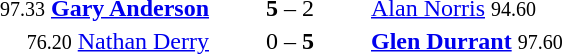<table style="text-align:center">
<tr>
<th width=223></th>
<th width=100></th>
<th width=223></th>
</tr>
<tr>
<td align=right><small><span>97.33</span></small> <strong><a href='#'>Gary Anderson</a></strong> </td>
<td><strong>5</strong> – 2</td>
<td align=left> <a href='#'>Alan Norris</a> <small><span>94.60</span></small></td>
</tr>
<tr>
<td align=right><small><span>76.20</span></small> <a href='#'>Nathan Derry</a> </td>
<td>0 – <strong>5</strong></td>
<td align=left> <strong><a href='#'>Glen Durrant</a></strong> <small><span>97.60</span></small></td>
</tr>
</table>
